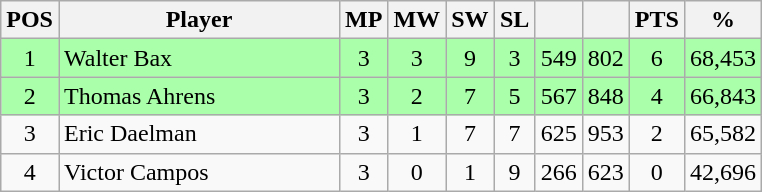<table class="wikitable" style="text-align: center;">
<tr>
<th width=20>POS</th>
<th width=180>Player</th>
<th width=20>MP</th>
<th width=20>MW</th>
<th width=20>SW</th>
<th width=20>SL</th>
<th width=20></th>
<th width=20></th>
<th width=20>PTS</th>
<th width=20>%</th>
</tr>
<tr style="background:#aaffaa;">
<td>1</td>
<td style="text-align:left;"> Walter Bax</td>
<td>3</td>
<td>3</td>
<td>9</td>
<td>3</td>
<td>549</td>
<td>802</td>
<td>6</td>
<td>68,453</td>
</tr>
<tr style="background:#aaffaa;">
<td>2</td>
<td style="text-align:left;"> Thomas Ahrens</td>
<td>3</td>
<td>2</td>
<td>7</td>
<td>5</td>
<td>567</td>
<td>848</td>
<td>4</td>
<td>66,843</td>
</tr>
<tr>
<td>3</td>
<td style="text-align:left;"> Eric Daelman</td>
<td>3</td>
<td>1</td>
<td>7</td>
<td>7</td>
<td>625</td>
<td>953</td>
<td>2</td>
<td>65,582</td>
</tr>
<tr>
<td>4</td>
<td style="text-align:left;"> Victor Campos</td>
<td>3</td>
<td>0</td>
<td>1</td>
<td>9</td>
<td>266</td>
<td>623</td>
<td>0</td>
<td>42,696</td>
</tr>
</table>
